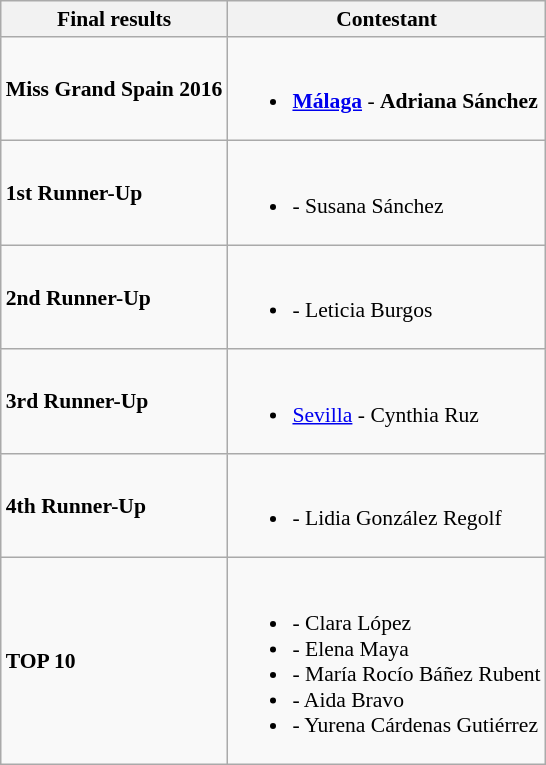<table class="wikitable" style="font-size: 90%;">
<tr>
<th>Final results</th>
<th>Contestant</th>
</tr>
<tr>
<td><strong>Miss Grand Spain 2016</strong></td>
<td><br><ul><li><strong> <a href='#'>Málaga</a></strong> - <strong>Adriana Sánchez</strong></li></ul></td>
</tr>
<tr>
<td><strong>1st Runner-Up</strong></td>
<td><br><ul><li> - Susana Sánchez</li></ul></td>
</tr>
<tr>
<td><strong>2nd Runner-Up</strong></td>
<td><br><ul><li> - Leticia Burgos</li></ul></td>
</tr>
<tr>
<td><strong>3rd Runner-Up</strong></td>
<td><br><ul><li> <a href='#'>Sevilla</a> - Cynthia Ruz</li></ul></td>
</tr>
<tr>
<td><strong>4th Runner-Up</strong></td>
<td><br><ul><li> - Lidia González Regolf</li></ul></td>
</tr>
<tr>
<td><strong>TOP 10</strong></td>
<td><br><ul><li> - Clara López</li><li> - Elena Maya</li><li> - María Rocío Báñez Rubent</li><li> - Aida Bravo</li><li> - Yurena Cárdenas Gutiérrez</li></ul></td>
</tr>
</table>
